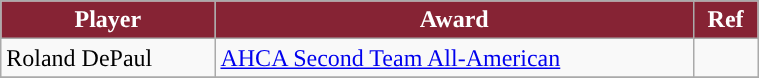<table class="wikitable" width=40%>
<tr>
<th style="color:white; background:#862334; ">Player</th>
<th style="color:white; background:#862334; ">Award</th>
<th style="color:white; background:#862334; ">Ref</th>
</tr>
<tr>
<td>Roland DePaul</td>
<td rowspan=1><a href='#'>AHCA Second Team All-American</a></td>
<td rowspan=1></td>
</tr>
<tr>
</tr>
</table>
